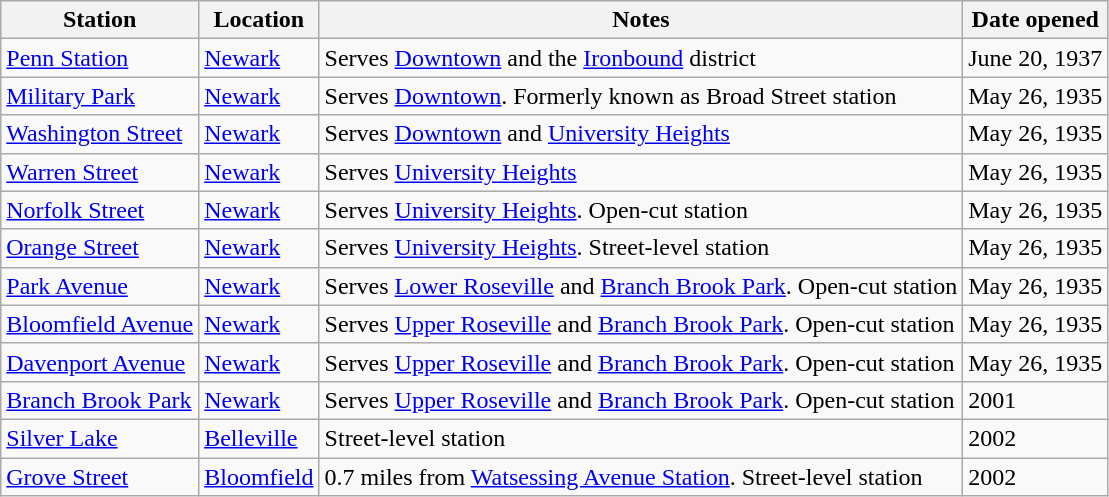<table class="wikitable">
<tr>
<th>Station</th>
<th>Location</th>
<th>Notes</th>
<th>Date opened</th>
</tr>
<tr>
<td><a href='#'>Penn Station</a></td>
<td><a href='#'>Newark</a></td>
<td>Serves <a href='#'>Downtown</a> and the <a href='#'>Ironbound</a> district</td>
<td>June 20, 1937</td>
</tr>
<tr>
<td><a href='#'>Military Park</a></td>
<td><a href='#'>Newark</a></td>
<td>Serves <a href='#'>Downtown</a>. Formerly known as Broad Street station</td>
<td>May 26, 1935</td>
</tr>
<tr>
<td><a href='#'>Washington Street</a></td>
<td><a href='#'>Newark</a></td>
<td>Serves <a href='#'>Downtown</a> and <a href='#'>University Heights</a></td>
<td>May 26, 1935</td>
</tr>
<tr>
<td><a href='#'>Warren Street</a></td>
<td><a href='#'>Newark</a></td>
<td>Serves <a href='#'>University Heights</a></td>
<td>May 26, 1935</td>
</tr>
<tr>
<td><a href='#'>Norfolk Street</a></td>
<td><a href='#'>Newark</a></td>
<td>Serves <a href='#'>University Heights</a>.  Open-cut station</td>
<td>May 26, 1935</td>
</tr>
<tr>
<td><a href='#'>Orange Street</a></td>
<td><a href='#'>Newark</a></td>
<td>Serves <a href='#'>University Heights</a>.  Street-level station</td>
<td>May 26, 1935</td>
</tr>
<tr>
<td><a href='#'>Park Avenue</a></td>
<td><a href='#'>Newark</a></td>
<td>Serves <a href='#'>Lower Roseville</a> and <a href='#'>Branch Brook Park</a>.  Open-cut station</td>
<td>May 26, 1935</td>
</tr>
<tr>
<td><a href='#'>Bloomfield Avenue</a></td>
<td><a href='#'>Newark</a></td>
<td>Serves <a href='#'>Upper Roseville</a> and <a href='#'>Branch Brook Park</a>. Open-cut station</td>
<td>May 26, 1935</td>
</tr>
<tr>
<td><a href='#'>Davenport Avenue</a></td>
<td><a href='#'>Newark</a></td>
<td>Serves <a href='#'>Upper Roseville</a> and <a href='#'>Branch Brook Park</a>. Open-cut station</td>
<td>May 26, 1935</td>
</tr>
<tr>
<td><a href='#'>Branch Brook Park</a></td>
<td><a href='#'>Newark</a></td>
<td>Serves <a href='#'>Upper Roseville</a> and <a href='#'>Branch Brook Park</a>. Open-cut station</td>
<td>2001</td>
</tr>
<tr>
<td><a href='#'>Silver Lake</a></td>
<td><a href='#'>Belleville</a></td>
<td>Street-level station</td>
<td>2002</td>
</tr>
<tr>
<td><a href='#'>Grove Street</a></td>
<td><a href='#'>Bloomfield</a></td>
<td>0.7 miles from <a href='#'>Watsessing Avenue Station</a>.  Street-level station</td>
<td>2002</td>
</tr>
</table>
